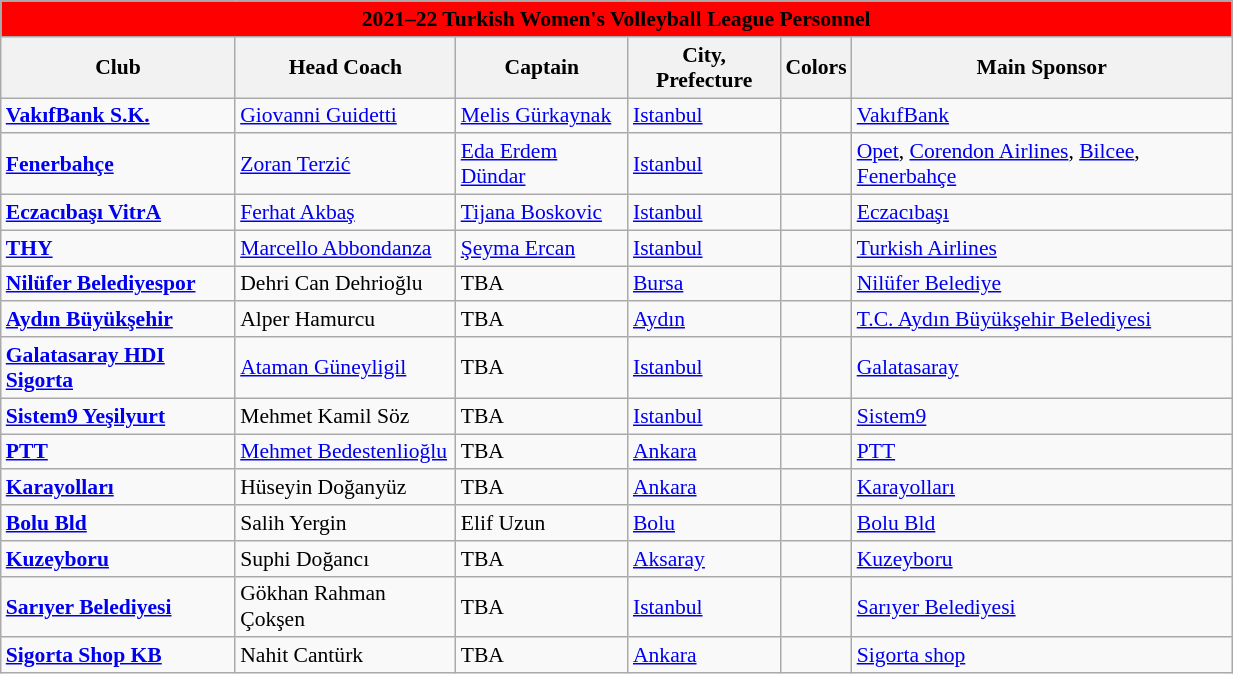<table class="wikitable" style="font-size:90%; width: 65%; text-align:left;">
<tr>
<th style=background:red colspan=8><span>2021–22 Turkish Women's Volleyball League Personnel</span></th>
</tr>
<tr>
<th>Club</th>
<th>Head Coach</th>
<th>Captain</th>
<th>City, Prefecture</th>
<th>Colors</th>
<th>Main Sponsor</th>
</tr>
<tr>
<td><strong><a href='#'>VakıfBank S.K.</a></strong></td>
<td> <a href='#'>Giovanni Guidetti</a></td>
<td> <a href='#'>Melis Gürkaynak</a></td>
<td><a href='#'>Istanbul</a></td>
<td align=center> </td>
<td><a href='#'>VakıfBank</a></td>
</tr>
<tr>
<td><strong><a href='#'>Fenerbahçe</a></strong></td>
<td> <a href='#'>Zoran Terzić</a></td>
<td> <a href='#'>Eda Erdem Dündar</a></td>
<td><a href='#'>Istanbul</a></td>
<td align=center> </td>
<td><a href='#'>Opet</a>, <a href='#'>Corendon Airlines</a>, <a href='#'>Bilcee</a>, <a href='#'>Fenerbahçe</a></td>
</tr>
<tr>
<td><strong><a href='#'>Eczacıbaşı VitrA</a></strong></td>
<td> <a href='#'>Ferhat Akbaş</a></td>
<td> <a href='#'>Tijana Boskovic</a></td>
<td><a href='#'>Istanbul</a></td>
<td align=center>  </td>
<td><a href='#'>Eczacıbaşı</a></td>
</tr>
<tr>
<td><strong><a href='#'>THY</a></strong></td>
<td> <a href='#'>Marcello Abbondanza</a></td>
<td> <a href='#'>Şeyma Ercan</a></td>
<td><a href='#'>Istanbul</a></td>
<td align=center> </td>
<td><a href='#'>Turkish Airlines</a></td>
</tr>
<tr>
<td><strong><a href='#'>Nilüfer Belediyespor</a></strong></td>
<td> Dehri Can Dehrioğlu</td>
<td>TBA</td>
<td><a href='#'>Bursa</a></td>
<td align=center> </td>
<td><a href='#'>Nilüfer Belediye</a></td>
</tr>
<tr>
<td><strong><a href='#'>Aydın Büyükşehir</a></strong></td>
<td> Alper Hamurcu</td>
<td>TBA</td>
<td><a href='#'>Aydın</a></td>
<td align=center> </td>
<td><a href='#'>T.C. Aydın Büyükşehir Belediyesi</a></td>
</tr>
<tr>
<td><strong><a href='#'>Galatasaray HDI Sigorta</a></strong></td>
<td> <a href='#'>Ataman Güneyligil</a></td>
<td>TBA</td>
<td><a href='#'>Istanbul</a></td>
<td align=center>  </td>
<td><a href='#'>Galatasaray</a></td>
</tr>
<tr>
<td><strong><a href='#'>Sistem9 Yeşilyurt</a></strong></td>
<td> Mehmet Kamil Söz</td>
<td>TBA</td>
<td><a href='#'>Istanbul</a></td>
<td align=center> </td>
<td><a href='#'>Sistem9</a></td>
</tr>
<tr>
<td><strong><a href='#'>PTT</a></strong></td>
<td> <a href='#'>Mehmet Bedestenlioğlu</a></td>
<td>TBA</td>
<td><a href='#'>Ankara</a></td>
<td align=center> </td>
<td><a href='#'>PTT</a></td>
</tr>
<tr>
<td><strong><a href='#'>Karayolları</a></strong></td>
<td> Hüseyin Doğanyüz</td>
<td>TBA</td>
<td><a href='#'>Ankara</a></td>
<td align=center> </td>
<td><a href='#'>Karayolları</a></td>
</tr>
<tr>
<td><strong><a href='#'>Bolu Bld</a></strong></td>
<td> Salih Yergin</td>
<td> Elif Uzun</td>
<td><a href='#'>Bolu</a></td>
<td align=center> </td>
<td><a href='#'>Bolu Bld</a></td>
</tr>
<tr>
<td><strong><a href='#'>Kuzeyboru</a></strong></td>
<td> Suphi Doğancı</td>
<td>TBA</td>
<td><a href='#'>Aksaray</a></td>
<td align=center> </td>
<td><a href='#'>Kuzeyboru</a></td>
</tr>
<tr>
<td><strong><a href='#'>Sarıyer Belediyesi</a></strong></td>
<td> Gökhan Rahman Çokşen</td>
<td>TBA</td>
<td><a href='#'>Istanbul</a></td>
<td align=center> </td>
<td><a href='#'>Sarıyer Belediyesi</a></td>
</tr>
<tr>
<td><strong><a href='#'>Sigorta Shop KB</a></strong></td>
<td> Nahit Cantürk</td>
<td>TBA</td>
<td><a href='#'>Ankara</a></td>
<td align=center> </td>
<td><a href='#'>Sigorta shop</a></td>
</tr>
</table>
